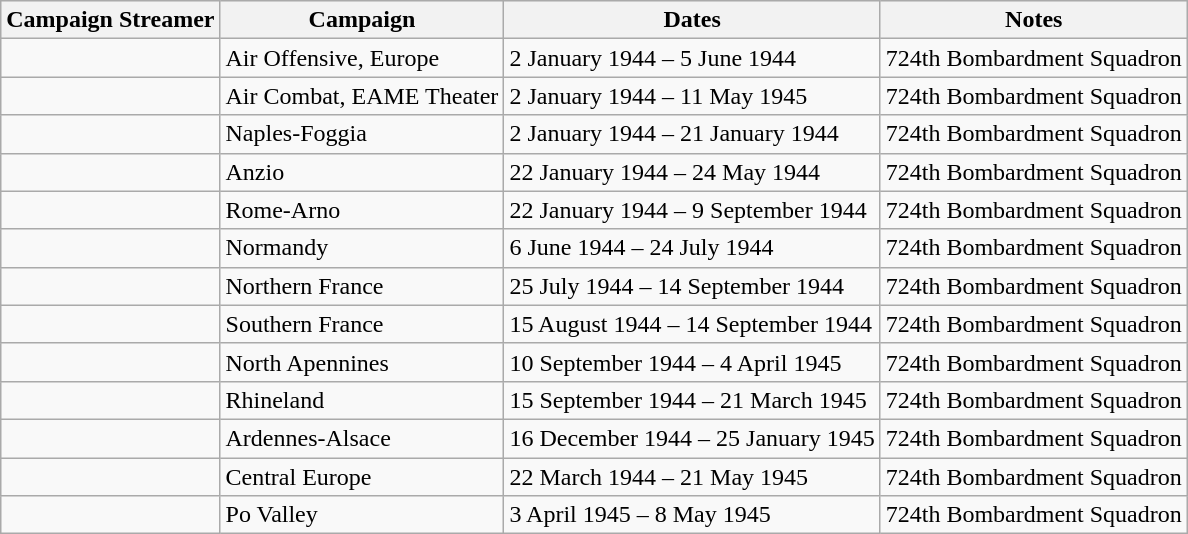<table class="wikitable">
<tr style="background:#efefef;">
<th>Campaign Streamer</th>
<th>Campaign</th>
<th>Dates</th>
<th>Notes</th>
</tr>
<tr>
<td></td>
<td>Air Offensive, Europe</td>
<td>2 January 1944 – 5 June 1944</td>
<td>724th Bombardment Squadron</td>
</tr>
<tr>
<td></td>
<td>Air Combat, EAME Theater</td>
<td>2 January 1944 – 11 May 1945</td>
<td>724th Bombardment Squadron</td>
</tr>
<tr>
<td></td>
<td>Naples-Foggia</td>
<td>2 January 1944 – 21 January 1944</td>
<td>724th Bombardment Squadron</td>
</tr>
<tr>
<td></td>
<td>Anzio</td>
<td>22 January 1944 – 24 May 1944</td>
<td>724th Bombardment Squadron</td>
</tr>
<tr>
<td></td>
<td>Rome-Arno</td>
<td>22 January 1944 – 9 September 1944</td>
<td>724th Bombardment Squadron</td>
</tr>
<tr>
<td></td>
<td>Normandy</td>
<td>6 June 1944 – 24 July 1944</td>
<td>724th Bombardment Squadron</td>
</tr>
<tr>
<td></td>
<td>Northern France</td>
<td>25 July 1944 – 14 September 1944</td>
<td>724th Bombardment Squadron</td>
</tr>
<tr>
<td></td>
<td>Southern France</td>
<td>15 August 1944 – 14 September 1944</td>
<td>724th Bombardment Squadron</td>
</tr>
<tr>
<td></td>
<td>North Apennines</td>
<td>10 September 1944 – 4 April 1945</td>
<td>724th Bombardment Squadron</td>
</tr>
<tr>
<td></td>
<td>Rhineland</td>
<td>15 September 1944 – 21 March 1945</td>
<td>724th Bombardment Squadron</td>
</tr>
<tr>
<td></td>
<td>Ardennes-Alsace</td>
<td>16 December 1944 – 25 January 1945</td>
<td>724th Bombardment Squadron</td>
</tr>
<tr>
<td></td>
<td>Central Europe</td>
<td>22 March 1944 – 21 May 1945</td>
<td>724th Bombardment Squadron</td>
</tr>
<tr>
<td></td>
<td>Po Valley</td>
<td>3 April 1945 – 8 May 1945</td>
<td>724th Bombardment Squadron</td>
</tr>
</table>
